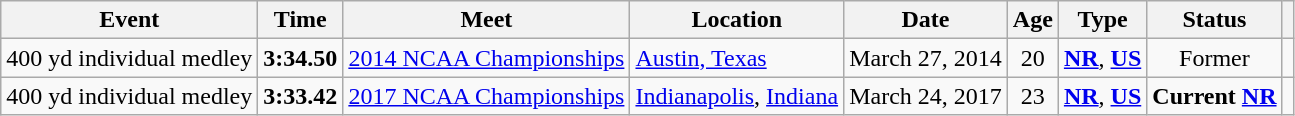<table class="wikitable">
<tr>
<th>Event</th>
<th>Time</th>
<th>Meet</th>
<th>Location</th>
<th>Date</th>
<th>Age</th>
<th>Type</th>
<th>Status</th>
<th></th>
</tr>
<tr>
<td>400 yd individual medley</td>
<td style="text-align:center;"><strong>3:34.50</strong></td>
<td><a href='#'>2014 NCAA Championships</a></td>
<td><a href='#'>Austin, Texas</a></td>
<td>March 27, 2014</td>
<td style="text-align:center;">20</td>
<td><strong><a href='#'>NR</a></strong>, <strong><a href='#'>US</a></strong></td>
<td style="text-align:center;">Former</td>
<td style="text-align:center;"></td>
</tr>
<tr>
<td>400 yd individual medley</td>
<td style="text-align:center;"><strong>3:33.42</strong></td>
<td><a href='#'>2017 NCAA Championships</a></td>
<td><a href='#'>Indianapolis</a>, <a href='#'>Indiana</a></td>
<td>March 24, 2017</td>
<td style="text-align:center;">23</td>
<td><strong><a href='#'>NR</a></strong>, <strong><a href='#'>US</a></strong></td>
<td style="text-align:center;"><strong>Current <a href='#'>NR</a></strong></td>
<td style="text-align:center;"></td>
</tr>
</table>
